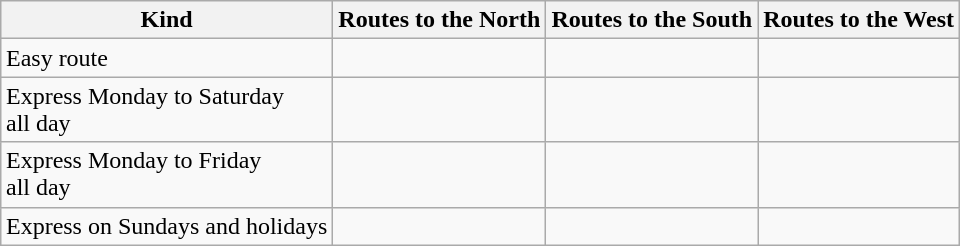<table class = "wikitable" style="margin-left: auto; margin-right: auto; border: none;">
<tr>
<th>Kind</th>
<th>Routes to the North</th>
<th>Routes to the South</th>
<th>Routes to the West</th>
</tr>
<tr>
<td>Easy route</td>
<td> </td>
<td> </td>
<td></td>
</tr>
<tr>
<td>Express Monday to Saturday <br> all day</td>
<td></td>
<td></td>
<td></td>
</tr>
<tr>
<td>Express Monday to Friday <br> all day</td>
<td></td>
<td></td>
<td></td>
</tr>
<tr>
<td>Express on Sundays and holidays</td>
<td></td>
<td></td>
<td></td>
</tr>
</table>
